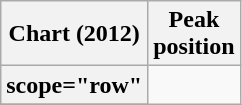<table class="wikitable sortable plainrowheaders" style="text-align:center;">
<tr>
<th scope="col">Chart (2012)</th>
<th scope="col">Peak<br>position</th>
</tr>
<tr>
<th>scope="row"</th>
</tr>
<tr>
</tr>
</table>
